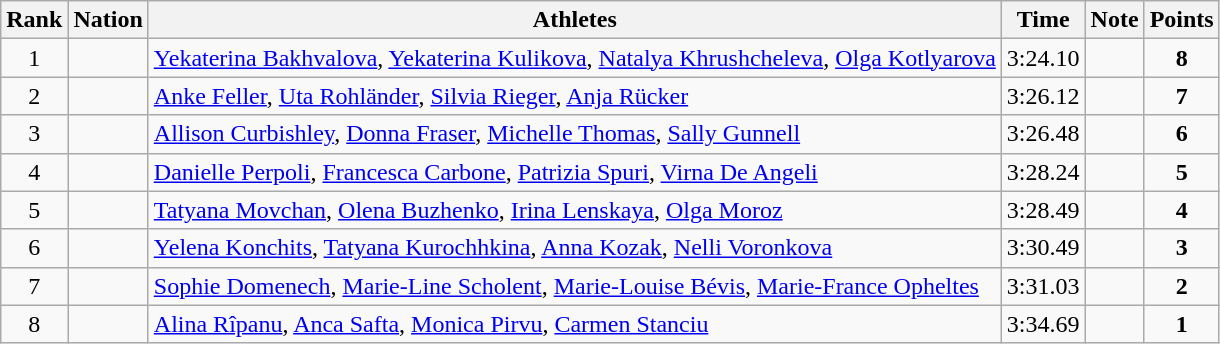<table class="wikitable sortable" style="text-align:center">
<tr>
<th>Rank</th>
<th>Nation</th>
<th>Athletes</th>
<th>Time</th>
<th>Note</th>
<th>Points</th>
</tr>
<tr>
<td>1</td>
<td align=left></td>
<td align=left><a href='#'>Yekaterina Bakhvalova</a>, <a href='#'>Yekaterina Kulikova</a>, <a href='#'>Natalya Khrushcheleva</a>, <a href='#'>Olga Kotlyarova</a></td>
<td>3:24.10</td>
<td></td>
<td><strong>8</strong></td>
</tr>
<tr>
<td>2</td>
<td align=left></td>
<td align=left><a href='#'>Anke Feller</a>, <a href='#'>Uta Rohländer</a>, <a href='#'>Silvia Rieger</a>, <a href='#'>Anja Rücker</a></td>
<td>3:26.12</td>
<td></td>
<td><strong>7</strong></td>
</tr>
<tr>
<td>3</td>
<td align=left></td>
<td align=left><a href='#'>Allison Curbishley</a>, <a href='#'>Donna Fraser</a>, <a href='#'>Michelle Thomas</a>, <a href='#'>Sally Gunnell</a></td>
<td>3:26.48</td>
<td></td>
<td><strong>6</strong></td>
</tr>
<tr>
<td>4</td>
<td align=left></td>
<td align=left><a href='#'>Danielle Perpoli</a>, <a href='#'>Francesca Carbone</a>, <a href='#'>Patrizia Spuri</a>, <a href='#'>Virna De Angeli</a></td>
<td>3:28.24</td>
<td></td>
<td><strong>5</strong></td>
</tr>
<tr>
<td>5</td>
<td align=left></td>
<td align=left><a href='#'>Tatyana Movchan</a>, <a href='#'>Olena Buzhenko</a>, <a href='#'>Irina Lenskaya</a>, <a href='#'>Olga Moroz</a></td>
<td>3:28.49</td>
<td></td>
<td><strong>4</strong></td>
</tr>
<tr>
<td>6</td>
<td align=left></td>
<td align=left><a href='#'>Yelena Konchits</a>, <a href='#'>Tatyana Kurochhkina</a>, <a href='#'>Anna Kozak</a>, <a href='#'>Nelli Voronkova</a></td>
<td>3:30.49</td>
<td></td>
<td><strong>3</strong></td>
</tr>
<tr>
<td>7</td>
<td align=left></td>
<td align=left><a href='#'>Sophie Domenech</a>, <a href='#'>Marie-Line Scholent</a>, <a href='#'>Marie-Louise Bévis</a>, <a href='#'>Marie-France Opheltes</a></td>
<td>3:31.03</td>
<td></td>
<td><strong>2</strong></td>
</tr>
<tr>
<td>8</td>
<td align=left></td>
<td align=left><a href='#'>Alina Rîpanu</a>, <a href='#'>Anca Safta</a>, <a href='#'>Monica Pirvu</a>, <a href='#'>Carmen Stanciu</a></td>
<td>3:34.69</td>
<td></td>
<td><strong>1</strong></td>
</tr>
</table>
